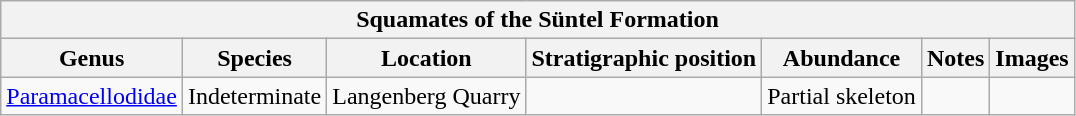<table class="wikitable sortable">
<tr>
<th colspan="7" align="center"><strong>Squamates of the Süntel Formation</strong></th>
</tr>
<tr>
<th>Genus</th>
<th>Species</th>
<th>Location</th>
<th>Stratigraphic position</th>
<th>Abundance</th>
<th>Notes</th>
<th>Images</th>
</tr>
<tr>
<td><a href='#'>Paramacellodidae</a></td>
<td>Indeterminate</td>
<td>Langenberg Quarry</td>
<td></td>
<td>Partial skeleton</td>
<td></td>
<td></td>
</tr>
</table>
